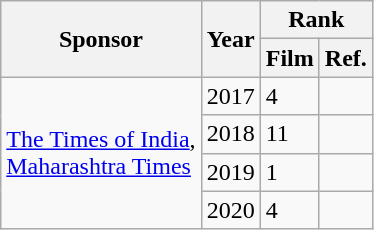<table class="wikitable">
<tr>
<th rowspan="2">Sponsor</th>
<th rowspan="2">Year</th>
<th colspan="2">Rank</th>
</tr>
<tr>
<th>Film</th>
<th>Ref.</th>
</tr>
<tr>
<td rowspan="5"><a href='#'>The Times of India</a>,<br><a href='#'>Maharashtra Times</a></td>
<td>2017</td>
<td>4</td>
<td></td>
</tr>
<tr>
<td>2018</td>
<td>11</td>
<td></td>
</tr>
<tr>
<td>2019</td>
<td>1</td>
<td></td>
</tr>
<tr>
<td>2020</td>
<td>4</td>
<td></td>
</tr>
</table>
